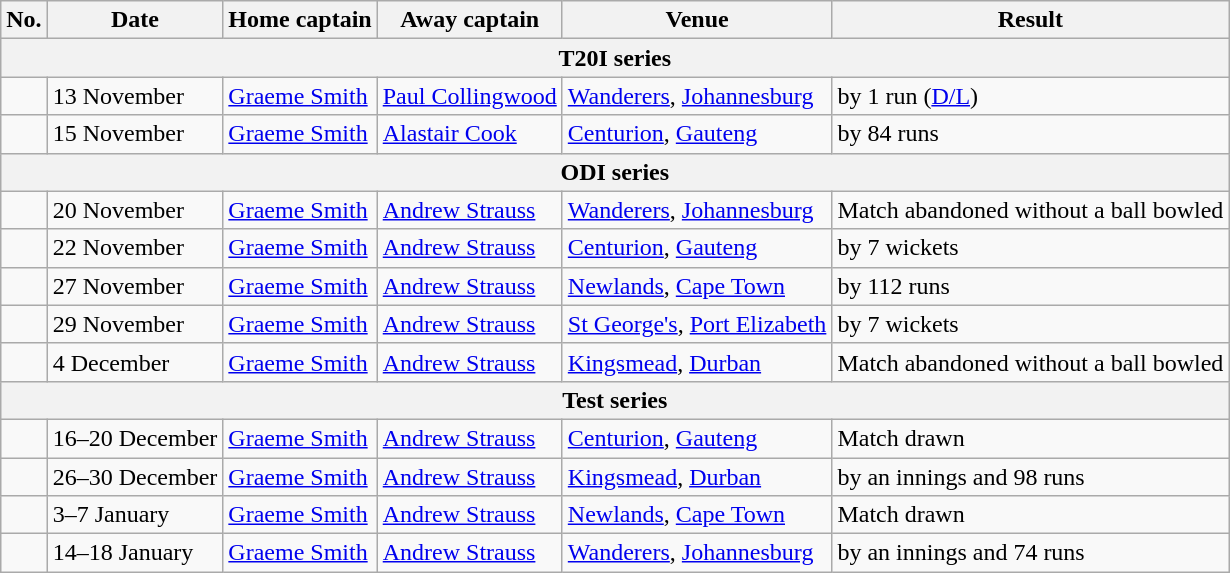<table class="wikitable">
<tr>
<th>No.</th>
<th>Date</th>
<th>Home captain</th>
<th>Away captain</th>
<th>Venue</th>
<th>Result</th>
</tr>
<tr>
<th colspan="9">T20I series</th>
</tr>
<tr>
<td></td>
<td>13 November</td>
<td><a href='#'>Graeme Smith</a></td>
<td><a href='#'>Paul Collingwood</a></td>
<td><a href='#'>Wanderers</a>, <a href='#'>Johannesburg</a></td>
<td> by 1 run (<a href='#'>D/L</a>)</td>
</tr>
<tr>
<td></td>
<td>15 November</td>
<td><a href='#'>Graeme Smith</a></td>
<td><a href='#'>Alastair Cook</a></td>
<td><a href='#'>Centurion</a>, <a href='#'>Gauteng</a></td>
<td> by 84 runs</td>
</tr>
<tr>
<th colspan="9">ODI series</th>
</tr>
<tr>
<td></td>
<td>20 November</td>
<td><a href='#'>Graeme Smith</a></td>
<td><a href='#'>Andrew Strauss</a></td>
<td><a href='#'>Wanderers</a>, <a href='#'>Johannesburg</a></td>
<td>Match abandoned without a ball bowled</td>
</tr>
<tr>
<td></td>
<td>22 November</td>
<td><a href='#'>Graeme Smith</a></td>
<td><a href='#'>Andrew Strauss</a></td>
<td><a href='#'>Centurion</a>, <a href='#'>Gauteng</a></td>
<td> by 7 wickets</td>
</tr>
<tr>
<td></td>
<td>27 November</td>
<td><a href='#'>Graeme Smith</a></td>
<td><a href='#'>Andrew Strauss</a></td>
<td><a href='#'>Newlands</a>, <a href='#'>Cape Town</a></td>
<td> by 112 runs</td>
</tr>
<tr>
<td></td>
<td>29 November</td>
<td><a href='#'>Graeme Smith</a></td>
<td><a href='#'>Andrew Strauss</a></td>
<td><a href='#'>St George's</a>, <a href='#'>Port Elizabeth</a></td>
<td> by 7 wickets</td>
</tr>
<tr>
<td></td>
<td>4 December</td>
<td><a href='#'>Graeme Smith</a></td>
<td><a href='#'>Andrew Strauss</a></td>
<td><a href='#'>Kingsmead</a>, <a href='#'>Durban</a></td>
<td>Match abandoned without a ball bowled</td>
</tr>
<tr>
<th colspan="9">Test series</th>
</tr>
<tr>
<td></td>
<td>16–20 December</td>
<td><a href='#'>Graeme Smith</a></td>
<td><a href='#'>Andrew Strauss</a></td>
<td><a href='#'>Centurion</a>, <a href='#'>Gauteng</a></td>
<td>Match drawn</td>
</tr>
<tr>
<td></td>
<td>26–30 December</td>
<td><a href='#'>Graeme Smith</a></td>
<td><a href='#'>Andrew Strauss</a></td>
<td><a href='#'>Kingsmead</a>, <a href='#'>Durban</a></td>
<td> by an innings and 98 runs</td>
</tr>
<tr>
<td></td>
<td>3–7 January</td>
<td><a href='#'>Graeme Smith</a></td>
<td><a href='#'>Andrew Strauss</a></td>
<td><a href='#'>Newlands</a>, <a href='#'>Cape Town</a></td>
<td>Match drawn</td>
</tr>
<tr>
<td></td>
<td>14–18 January</td>
<td><a href='#'>Graeme Smith</a></td>
<td><a href='#'>Andrew Strauss</a></td>
<td><a href='#'>Wanderers</a>, <a href='#'>Johannesburg</a></td>
<td> by an innings and 74 runs</td>
</tr>
</table>
